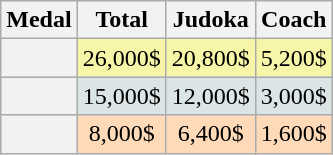<table class=wikitable style="text-align:center;">
<tr>
<th>Medal</th>
<th>Total</th>
<th>Judoka</th>
<th>Coach</th>
</tr>
<tr bgcolor=F7F6A8>
<th></th>
<td>26,000$</td>
<td>20,800$</td>
<td>5,200$</td>
</tr>
<tr bgcolor=DCE5E5>
<th></th>
<td>15,000$</td>
<td>12,000$</td>
<td>3,000$</td>
</tr>
<tr bgcolor=FFDAB9>
<th></th>
<td>8,000$</td>
<td>6,400$</td>
<td>1,600$</td>
</tr>
</table>
